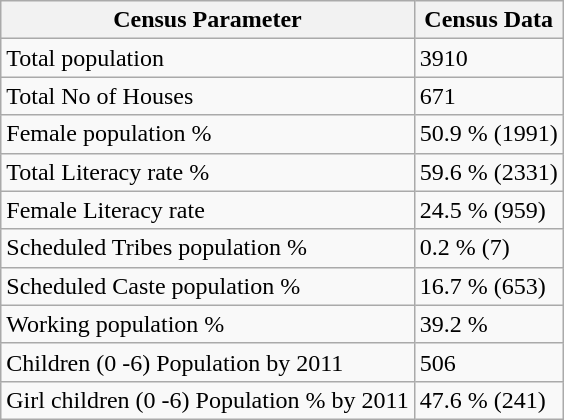<table class="wikitable">
<tr>
<th>Census Parameter</th>
<th>Census Data</th>
</tr>
<tr>
<td>Total population</td>
<td>3910</td>
</tr>
<tr>
<td>Total No of Houses</td>
<td>671</td>
</tr>
<tr>
<td>Female population %</td>
<td>50.9 % (1991)</td>
</tr>
<tr>
<td>Total Literacy rate %</td>
<td>59.6 % (2331)</td>
</tr>
<tr>
<td>Female Literacy rate</td>
<td>24.5 % (959)</td>
</tr>
<tr>
<td>Scheduled Tribes population %</td>
<td>0.2 % (7)</td>
</tr>
<tr>
<td>Scheduled Caste population %</td>
<td>16.7 % (653)</td>
</tr>
<tr>
<td>Working population %</td>
<td>39.2 %</td>
</tr>
<tr>
<td>Children (0 -6) Population by 2011</td>
<td>506</td>
</tr>
<tr>
<td>Girl children (0 -6) Population % by 2011</td>
<td>47.6 % (241)</td>
</tr>
</table>
